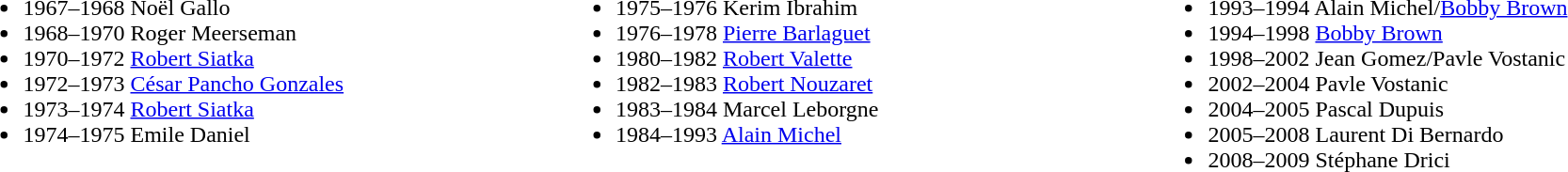<table width="100%" align="center" border="0" cellpadding="4" cellspacing="5">
<tr valign="top" align="left">
<td width="33%"><br><ul><li>1967–1968 Noël Gallo</li><li>1968–1970 Roger Meerseman</li><li>1970–1972 <a href='#'>Robert Siatka</a></li><li>1972–1973 <a href='#'>César Pancho Gonzales</a></li><li>1973–1974 <a href='#'>Robert Siatka</a></li><li>1974–1975 Emile Daniel</li></ul></td>
<td width="33%"><br><ul><li>1975–1976 Kerim Ibrahim</li><li>1976–1978 <a href='#'>Pierre Barlaguet</a></li><li>1980–1982 <a href='#'>Robert Valette</a></li><li>1982–1983 <a href='#'>Robert Nouzaret</a></li><li>1983–1984 Marcel Leborgne</li><li>1984–1993 <a href='#'>Alain Michel</a></li></ul></td>
<td width="33%"><br><ul><li>1993–1994 Alain Michel/<a href='#'>Bobby Brown</a></li><li>1994–1998 <a href='#'>Bobby Brown</a></li><li>1998–2002 Jean Gomez/Pavle Vostanic</li><li>2002–2004 Pavle Vostanic</li><li>2004–2005 Pascal Dupuis</li><li>2005–2008 Laurent Di Bernardo</li><li>2008–2009 Stéphane Drici</li></ul></td>
</tr>
</table>
